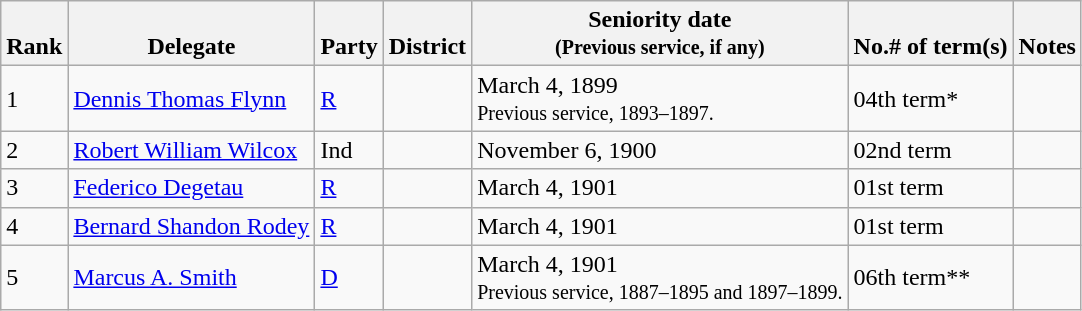<table class="wikitable sortable">
<tr valign=bottom>
<th>Rank</th>
<th>Delegate</th>
<th>Party</th>
<th>District</th>
<th>Seniority date<br><small>(Previous service, if any)</small><br></th>
<th>No.# of term(s)</th>
<th>Notes</th>
</tr>
<tr>
<td>1</td>
<td><a href='#'>Dennis Thomas Flynn</a></td>
<td><a href='#'>R</a></td>
<td></td>
<td>March 4, 1899<br><small>Previous service, 1893–1897. </small></td>
<td>04th term*</td>
<td></td>
</tr>
<tr>
<td>2</td>
<td><a href='#'>Robert William Wilcox</a></td>
<td>Ind</td>
<td></td>
<td>November 6, 1900</td>
<td>02nd term</td>
<td></td>
</tr>
<tr>
<td>3</td>
<td><a href='#'>Federico Degetau</a></td>
<td><a href='#'>R</a></td>
<td></td>
<td>March 4, 1901</td>
<td>01st term</td>
<td></td>
</tr>
<tr>
<td>4</td>
<td><a href='#'>Bernard Shandon Rodey</a></td>
<td><a href='#'>R</a></td>
<td></td>
<td>March 4, 1901</td>
<td>01st term</td>
<td></td>
</tr>
<tr>
<td>5</td>
<td><a href='#'>Marcus A. Smith</a></td>
<td><a href='#'>D</a></td>
<td></td>
<td>March 4, 1901<br><small>Previous service, 1887–1895 and 1897–1899. </small></td>
<td>06th term**</td>
<td></td>
</tr>
</table>
